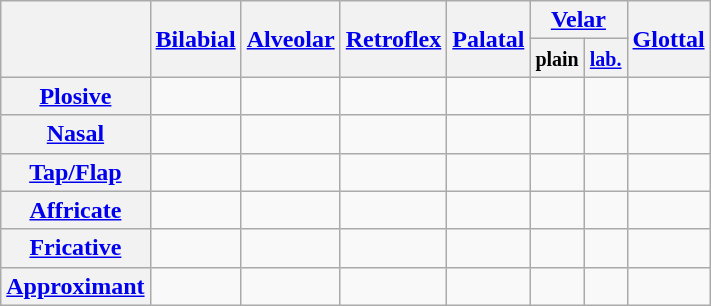<table class="wikitable" style="text-align:center">
<tr>
<th rowspan="2"></th>
<th rowspan="2"><a href='#'>Bilabial</a></th>
<th rowspan="2"><a href='#'>Alveolar</a></th>
<th rowspan="2"><a href='#'>Retroflex</a></th>
<th rowspan="2"><a href='#'>Palatal</a></th>
<th colspan="2"><a href='#'>Velar</a></th>
<th rowspan="2"><a href='#'>Glottal</a></th>
</tr>
<tr>
<th><small>plain</small></th>
<th><small><a href='#'>lab.</a></small></th>
</tr>
<tr>
<th><a href='#'>Plosive</a></th>
<td></td>
<td></td>
<td></td>
<td></td>
<td></td>
<td></td>
<td></td>
</tr>
<tr>
<th><a href='#'>Nasal</a></th>
<td></td>
<td></td>
<td></td>
<td></td>
<td width="20px" style="border-right: 0;"></td>
<td></td>
<td></td>
</tr>
<tr>
<th><a href='#'>Tap/Flap</a></th>
<td></td>
<td></td>
<td></td>
<td></td>
<td></td>
<td></td>
<td></td>
</tr>
<tr>
<th><a href='#'>Affricate</a></th>
<td></td>
<td></td>
<td></td>
<td></td>
<td></td>
<td></td>
<td></td>
</tr>
<tr>
<th><a href='#'>Fricative</a></th>
<td></td>
<td></td>
<td></td>
<td></td>
<td></td>
<td></td>
<td></td>
</tr>
<tr>
<th><a href='#'>Approximant</a></th>
<td></td>
<td></td>
<td></td>
<td></td>
<td></td>
<td></td>
<td></td>
</tr>
</table>
